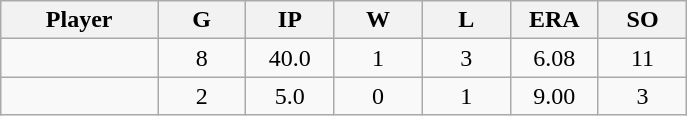<table class="wikitable sortable">
<tr>
<th bgcolor="#DDDDFF" width="16%">Player</th>
<th bgcolor="#DDDDFF" width="9%">G</th>
<th bgcolor="#DDDDFF" width="9%">IP</th>
<th bgcolor="#DDDDFF" width="9%">W</th>
<th bgcolor="#DDDDFF" width="9%">L</th>
<th bgcolor="#DDDDFF" width="9%">ERA</th>
<th bgcolor="#DDDDFF" width="9%">SO</th>
</tr>
<tr align="center">
<td></td>
<td>8</td>
<td>40.0</td>
<td>1</td>
<td>3</td>
<td>6.08</td>
<td>11</td>
</tr>
<tr align="center">
<td></td>
<td>2</td>
<td>5.0</td>
<td>0</td>
<td>1</td>
<td>9.00</td>
<td>3</td>
</tr>
</table>
